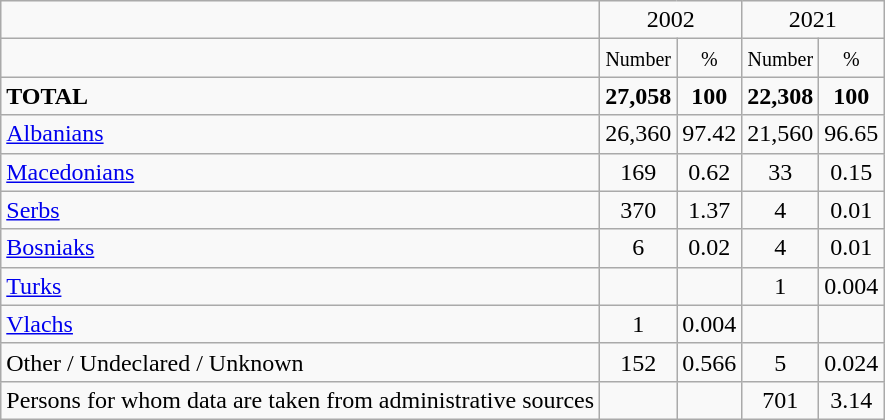<table class="wikitable">
<tr>
<td></td>
<td colspan="2" align="center">2002</td>
<td colspan="2" align="center">2021</td>
</tr>
<tr>
<td></td>
<td align="center"><small>Number</small></td>
<td align="center"><small>%</small></td>
<td align="center"><small>Number</small></td>
<td align="center"><small>%</small></td>
</tr>
<tr>
<td><strong>TOTAL</strong></td>
<td align="center"><strong>27,058</strong></td>
<td align="center"><strong>100</strong></td>
<td align="center"><strong>22,308</strong></td>
<td align="center"><strong>100</strong></td>
</tr>
<tr>
<td><a href='#'>Albanians</a></td>
<td align="center">26,360</td>
<td align="center">97.42</td>
<td align="center">21,560</td>
<td align="center">96.65</td>
</tr>
<tr>
<td><a href='#'>Macedonians</a></td>
<td align="center">169</td>
<td align="center">0.62</td>
<td align="center">33</td>
<td align="center">0.15</td>
</tr>
<tr>
<td><a href='#'>Serbs</a></td>
<td align="center">370</td>
<td align="center">1.37</td>
<td align="center">4</td>
<td align="center">0.01</td>
</tr>
<tr>
<td><a href='#'>Bosniaks</a></td>
<td align="center">6</td>
<td align="center">0.02</td>
<td align="center">4</td>
<td align="center">0.01</td>
</tr>
<tr>
<td><a href='#'>Turks</a></td>
<td align="center"></td>
<td align="center"></td>
<td align="center">1</td>
<td align="center">0.004</td>
</tr>
<tr>
<td><a href='#'>Vlachs</a></td>
<td align="center">1</td>
<td align="center">0.004</td>
<td align="center"></td>
<td align="center"></td>
</tr>
<tr>
<td>Other / Undeclared / Unknown</td>
<td align="center">152</td>
<td align="center">0.566</td>
<td align="center">5</td>
<td align="center">0.024</td>
</tr>
<tr>
<td>Persons for whom data are taken from administrative sources</td>
<td align="center"></td>
<td align="center"></td>
<td align="center">701</td>
<td align="center">3.14</td>
</tr>
</table>
